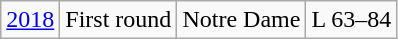<table class="wikitable">
<tr align="center">
<td><a href='#'>2018</a></td>
<td>First round</td>
<td>Notre Dame</td>
<td>L 63–84</td>
</tr>
</table>
